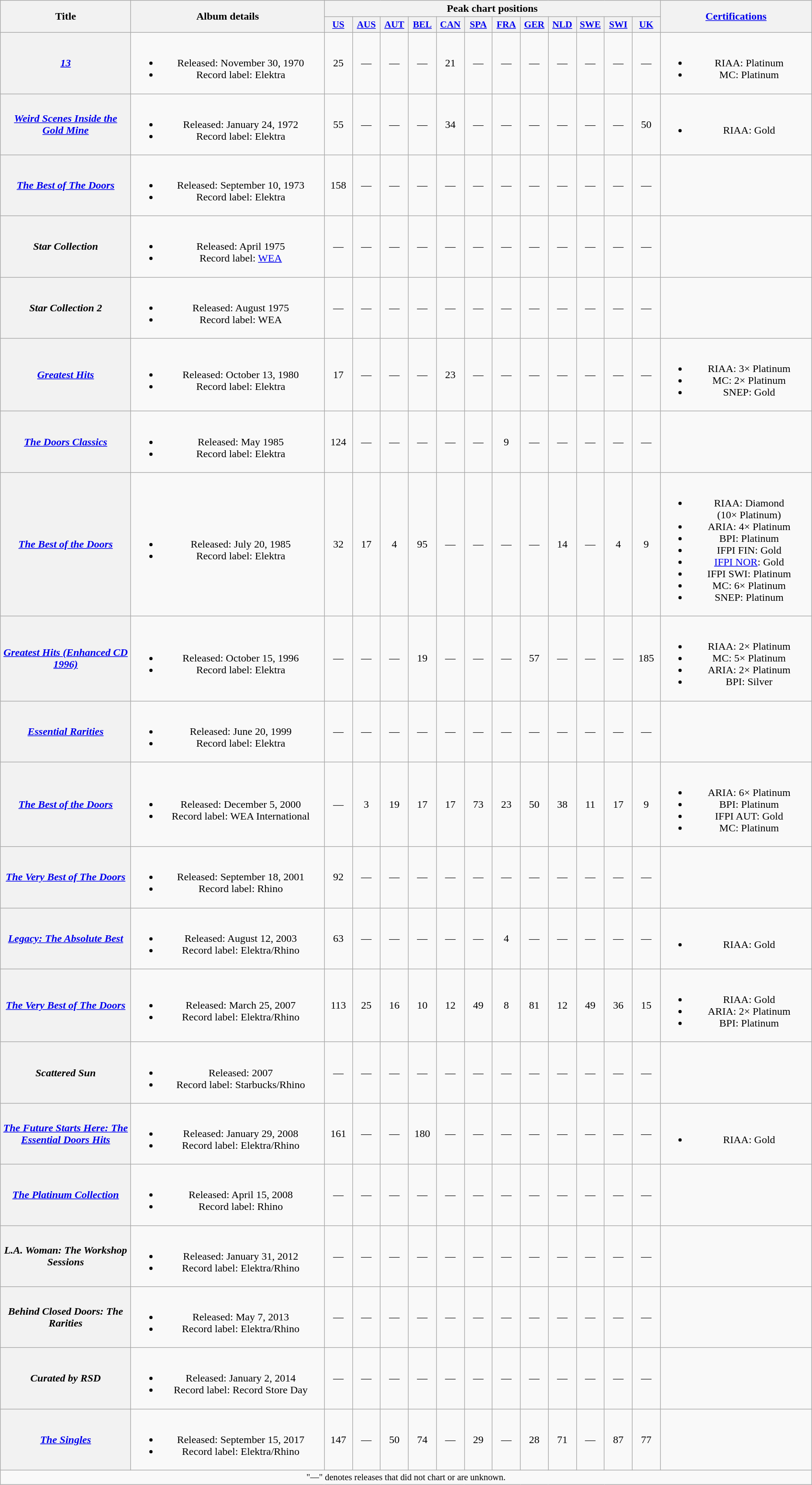<table class="wikitable plainrowheaders" style="text-align:center;">
<tr>
<th scope="col" rowspan="2" style="width:12em;">Title</th>
<th scope="col" rowspan="2" style="width:18em;">Album details</th>
<th scope="col" colspan="12">Peak chart positions</th>
<th scope="col" rowspan="2" style="width:14em;"><a href='#'>Certifications</a></th>
</tr>
<tr>
<th scope="col" style="width:2.5em;font-size:90%;"><a href='#'>US</a><br></th>
<th scope="col" style="width:2.5em;font-size:90%;"><a href='#'>AUS</a><br></th>
<th scope="col" style="width:2.5em;font-size:90%;"><a href='#'>AUT</a><br></th>
<th scope="col" style="width:2.5em;font-size:90%;"><a href='#'>BEL</a><br></th>
<th scope="col" style="width:2.5em;font-size:90%;"><a href='#'>CAN</a><br></th>
<th scope="col" style="width:2.5em;font-size:90%;"><a href='#'>SPA</a><br></th>
<th scope="col" style="width:2.5em;font-size:90%;"><a href='#'>FRA</a><br></th>
<th scope="col" style="width:2.5em;font-size:90%;"><a href='#'>GER</a><br></th>
<th scope="col" style="width:2.5em;font-size:90%;"><a href='#'>NLD</a><br></th>
<th scope="col" style="width:2.5em;font-size:90%;"><a href='#'>SWE</a><br></th>
<th scope="col" style="width:2.5em;font-size:90%;"><a href='#'>SWI</a><br></th>
<th scope="col" style="width:2.5em;font-size:90%;"><a href='#'>UK</a><br></th>
</tr>
<tr>
<th scope="row"><em><a href='#'>13</a></em></th>
<td><br><ul><li>Released: November 30, 1970</li><li>Record label: Elektra</li></ul></td>
<td>25</td>
<td>—</td>
<td>—</td>
<td>—</td>
<td>21</td>
<td>—</td>
<td>—</td>
<td>—</td>
<td>—</td>
<td>—</td>
<td>—</td>
<td>—</td>
<td><br><ul><li>RIAA: Platinum</li><li>MC: Platinum</li></ul></td>
</tr>
<tr>
<th scope="row"><em><a href='#'>Weird Scenes Inside the Gold Mine</a></em></th>
<td><br><ul><li>Released: January 24, 1972</li><li>Record label: Elektra</li></ul></td>
<td>55</td>
<td>—</td>
<td>—</td>
<td>—</td>
<td>34</td>
<td>—</td>
<td>—</td>
<td>—</td>
<td>—</td>
<td>—</td>
<td>—</td>
<td>50</td>
<td><br><ul><li>RIAA: Gold</li></ul></td>
</tr>
<tr>
<th scope="row"><em><a href='#'>The Best of The Doors</a></em></th>
<td><br><ul><li>Released: September 10, 1973</li><li>Record label: Elektra</li></ul></td>
<td>158</td>
<td>—</td>
<td>—</td>
<td>—</td>
<td>—</td>
<td>—</td>
<td>—</td>
<td>—</td>
<td>—</td>
<td>—</td>
<td>—</td>
<td>—</td>
<td></td>
</tr>
<tr>
<th scope="row"><em>Star Collection</em></th>
<td><br><ul><li>Released: April 1975</li><li>Record label: <a href='#'>WEA</a></li></ul></td>
<td>—</td>
<td>—</td>
<td>—</td>
<td>—</td>
<td>—</td>
<td>—</td>
<td>—</td>
<td>—</td>
<td>—</td>
<td>—</td>
<td>—</td>
<td>—</td>
<td></td>
</tr>
<tr>
<th scope="row"><em>Star Collection 2</em></th>
<td><br><ul><li>Released: August 1975</li><li>Record label: WEA</li></ul></td>
<td>—</td>
<td>—</td>
<td>—</td>
<td>—</td>
<td>—</td>
<td>—</td>
<td>—</td>
<td>—</td>
<td>—</td>
<td>—</td>
<td>—</td>
<td>—</td>
<td></td>
</tr>
<tr>
<th scope="row"><em><a href='#'>Greatest Hits</a></em></th>
<td><br><ul><li>Released: October 13, 1980</li><li>Record label: Elektra</li></ul></td>
<td>17</td>
<td>—</td>
<td>—</td>
<td>—</td>
<td>23</td>
<td>—</td>
<td>—</td>
<td>—</td>
<td>—</td>
<td>—</td>
<td>—</td>
<td>—</td>
<td><br><ul><li>RIAA: 3× Platinum</li><li>MC: 2× Platinum</li><li>SNEP: Gold</li></ul></td>
</tr>
<tr>
<th scope="row"><em><a href='#'>The Doors Classics</a></em></th>
<td><br><ul><li>Released: May 1985</li><li>Record label: Elektra</li></ul></td>
<td>124</td>
<td>—</td>
<td>—</td>
<td>—</td>
<td>—</td>
<td>—</td>
<td>9</td>
<td>—</td>
<td>—</td>
<td>—</td>
<td>—</td>
<td>—</td>
<td></td>
</tr>
<tr>
<th scope="row"><em><a href='#'>The Best of the Doors</a></em></th>
<td><br><ul><li>Released: July 20, 1985</li><li>Record label: Elektra</li></ul></td>
<td>32</td>
<td>17</td>
<td>4</td>
<td>95</td>
<td>—</td>
<td>—</td>
<td>—</td>
<td>—</td>
<td>14</td>
<td>—</td>
<td>4</td>
<td>9</td>
<td><br><ul><li>RIAA: Diamond<br>(10× Platinum)</li><li>ARIA: 4× Platinum</li><li>BPI: Platinum</li><li>IFPI FIN: Gold</li><li><a href='#'>IFPI NOR</a>: Gold</li><li>IFPI SWI: Platinum</li><li>MC: 6× Platinum</li><li>SNEP: Platinum</li></ul></td>
</tr>
<tr>
<th scope="row"><em><a href='#'>Greatest Hits (Enhanced CD 1996)</a></em></th>
<td><br><ul><li>Released: October 15, 1996</li><li>Record label: Elektra</li></ul></td>
<td>—</td>
<td>—</td>
<td>—</td>
<td>19</td>
<td>—</td>
<td>—</td>
<td>—</td>
<td>57</td>
<td>—</td>
<td>—</td>
<td>—</td>
<td>185</td>
<td><br><ul><li>RIAA: 2× Platinum</li><li>MC: 5× Platinum</li><li>ARIA: 2× Platinum</li><li>BPI: Silver</li></ul></td>
</tr>
<tr>
<th scope="row"><em><a href='#'>Essential Rarities</a></em></th>
<td><br><ul><li>Released: June 20, 1999</li><li>Record label: Elektra</li></ul></td>
<td>—</td>
<td>—</td>
<td>—</td>
<td>—</td>
<td>—</td>
<td>—</td>
<td>—</td>
<td>—</td>
<td>—</td>
<td>—</td>
<td>—</td>
<td>—</td>
<td></td>
</tr>
<tr>
<th scope="row"><em><a href='#'>The Best of the Doors</a></em></th>
<td><br><ul><li>Released: December 5, 2000</li><li>Record label: WEA International</li></ul></td>
<td>—</td>
<td>3</td>
<td>19</td>
<td>17</td>
<td>17</td>
<td>73</td>
<td>23</td>
<td>50</td>
<td>38</td>
<td>11</td>
<td>17</td>
<td>9</td>
<td><br><ul><li>ARIA: 6× Platinum</li><li>BPI: Platinum</li><li>IFPI AUT: Gold</li><li>MC: Platinum</li></ul></td>
</tr>
<tr>
<th scope="row"><em><a href='#'>The Very Best of The Doors</a></em></th>
<td><br><ul><li>Released: September 18, 2001</li><li>Record label: Rhino</li></ul></td>
<td>92</td>
<td>—</td>
<td>—</td>
<td>—</td>
<td>—</td>
<td>—</td>
<td>—</td>
<td>—</td>
<td>—</td>
<td>—</td>
<td>—</td>
<td>—</td>
<td></td>
</tr>
<tr>
<th scope="row"><em><a href='#'>Legacy: The Absolute Best</a></em></th>
<td><br><ul><li>Released: August 12, 2003</li><li>Record label: Elektra/Rhino</li></ul></td>
<td>63</td>
<td>—</td>
<td>—</td>
<td>—</td>
<td>—</td>
<td>—</td>
<td>4</td>
<td>—</td>
<td>—</td>
<td>—</td>
<td>—</td>
<td>—</td>
<td><br><ul><li>RIAA: Gold</li></ul></td>
</tr>
<tr>
<th scope="row"><em><a href='#'>The Very Best of The Doors</a></em></th>
<td><br><ul><li>Released: March 25, 2007</li><li>Record label: Elektra/Rhino</li></ul></td>
<td>113</td>
<td>25</td>
<td>16</td>
<td>10</td>
<td>12</td>
<td>49</td>
<td>8</td>
<td>81</td>
<td>12</td>
<td>49</td>
<td>36</td>
<td>15</td>
<td><br><ul><li>RIAA: Gold</li><li>ARIA: 2× Platinum</li><li>BPI: Platinum</li></ul></td>
</tr>
<tr>
<th scope="row"><em>Scattered Sun</em></th>
<td><br><ul><li>Released: 2007</li><li>Record label: Starbucks/Rhino</li></ul></td>
<td>—</td>
<td>—</td>
<td>—</td>
<td>—</td>
<td>—</td>
<td>—</td>
<td>—</td>
<td>—</td>
<td>—</td>
<td>—</td>
<td>—</td>
<td>—</td>
<td></td>
</tr>
<tr>
<th scope="row"><em><a href='#'>The Future Starts Here: The Essential Doors Hits</a></em></th>
<td><br><ul><li>Released: January 29, 2008</li><li>Record label: Elektra/Rhino</li></ul></td>
<td>161</td>
<td>—</td>
<td>—</td>
<td>180</td>
<td>—</td>
<td>—</td>
<td>—</td>
<td>—</td>
<td>—</td>
<td>—</td>
<td>—</td>
<td>—</td>
<td><br><ul><li>RIAA: Gold</li></ul></td>
</tr>
<tr>
<th scope="row"><em><a href='#'>The Platinum Collection</a></em></th>
<td><br><ul><li>Released: April 15, 2008</li><li>Record label: Rhino</li></ul></td>
<td>—</td>
<td>—</td>
<td>—</td>
<td>—</td>
<td>—</td>
<td>—</td>
<td>—</td>
<td>—</td>
<td>—</td>
<td>—</td>
<td>—</td>
<td>—</td>
<td></td>
</tr>
<tr>
<th scope="row"><em>L.A. Woman: The Workshop Sessions</em></th>
<td><br><ul><li>Released: January 31, 2012</li><li>Record label: Elektra/Rhino</li></ul></td>
<td>—</td>
<td>—</td>
<td>—</td>
<td>—</td>
<td>—</td>
<td>—</td>
<td>—</td>
<td>—</td>
<td>—</td>
<td>—</td>
<td>—</td>
<td>—</td>
<td></td>
</tr>
<tr>
<th scope="row"><em>Behind Closed Doors: The Rarities</em></th>
<td><br><ul><li>Released: May 7, 2013</li><li>Record label: Elektra/Rhino</li></ul></td>
<td>—</td>
<td>—</td>
<td>—</td>
<td>—</td>
<td>—</td>
<td>—</td>
<td>—</td>
<td>—</td>
<td>—</td>
<td>—</td>
<td>—</td>
<td>—</td>
<td></td>
</tr>
<tr>
<th scope="row"><em>Curated by RSD</em></th>
<td><br><ul><li>Released: January 2, 2014</li><li>Record label: Record Store Day</li></ul></td>
<td>—</td>
<td>—</td>
<td>—</td>
<td>—</td>
<td>—</td>
<td>—</td>
<td>—</td>
<td>—</td>
<td>—</td>
<td>—</td>
<td>—</td>
<td>—</td>
<td></td>
</tr>
<tr>
<th scope="row"><em><a href='#'>The Singles</a></em></th>
<td><br><ul><li>Released: September 15, 2017</li><li>Record label: Elektra/Rhino</li></ul></td>
<td>147</td>
<td>—</td>
<td>50</td>
<td>74</td>
<td>—</td>
<td>29</td>
<td>—</td>
<td>28</td>
<td>71</td>
<td>—</td>
<td>87</td>
<td>77</td>
<td></td>
</tr>
<tr>
<td colspan="17" style="font-size: 85%">"—" denotes releases that did not chart or are unknown.</td>
</tr>
</table>
